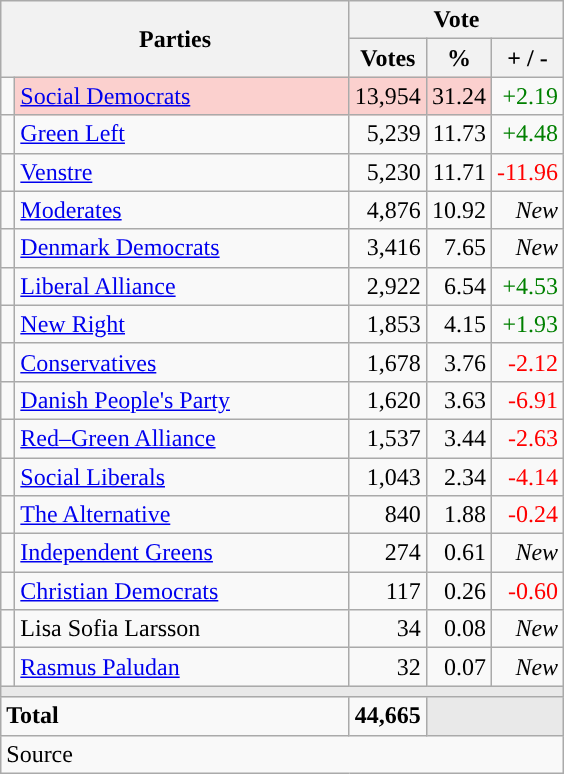<table class="wikitable" style="text-align:right;">
<tr>
<th style="text-align:centre;" rowspan="2" colspan="2" width="225">Parties</th>
<th colspan="3">Vote</th>
</tr>
<tr>
<th width="15">Votes</th>
<th width="15">%</th>
<th width="15">+ / -</th>
</tr>
<tr>
<td width="2" style="color:inherit;background:"></td>
<td bgcolor=#fbd0ce  align="left"><a href='#'>Social Democrats</a></td>
<td bgcolor=#fbd0ce>13,954</td>
<td bgcolor=#fbd0ce>31.24</td>
<td style=color:green;>+2.19</td>
</tr>
<tr>
<td width="2" style="color:inherit;background:"></td>
<td align="left"><a href='#'>Green Left</a></td>
<td>5,239</td>
<td>11.73</td>
<td style=color:green;>+4.48</td>
</tr>
<tr>
<td width="2" style="color:inherit;background:"></td>
<td align="left"><a href='#'>Venstre</a></td>
<td>5,230</td>
<td>11.71</td>
<td style=color:red;>-11.96</td>
</tr>
<tr>
<td width="2" style="color:inherit;background:"></td>
<td align="left"><a href='#'>Moderates</a></td>
<td>4,876</td>
<td>10.92</td>
<td><em>New</em></td>
</tr>
<tr>
<td width="2" style="color:inherit;background:"></td>
<td align="left"><a href='#'>Denmark Democrats</a></td>
<td>3,416</td>
<td>7.65</td>
<td><em>New</em></td>
</tr>
<tr>
<td width="2" style="color:inherit;background:"></td>
<td align="left"><a href='#'>Liberal Alliance</a></td>
<td>2,922</td>
<td>6.54</td>
<td style=color:green;>+4.53</td>
</tr>
<tr>
<td width="2" style="color:inherit;background:"></td>
<td align="left"><a href='#'>New Right</a></td>
<td>1,853</td>
<td>4.15</td>
<td style=color:green;>+1.93</td>
</tr>
<tr>
<td width="2" style="color:inherit;background:"></td>
<td align="left"><a href='#'>Conservatives</a></td>
<td>1,678</td>
<td>3.76</td>
<td style=color:red;>-2.12</td>
</tr>
<tr>
<td width="2" style="color:inherit;background:"></td>
<td align="left"><a href='#'>Danish People's Party</a></td>
<td>1,620</td>
<td>3.63</td>
<td style=color:red;>-6.91</td>
</tr>
<tr>
<td width="2" style="color:inherit;background:"></td>
<td align="left"><a href='#'>Red–Green Alliance</a></td>
<td>1,537</td>
<td>3.44</td>
<td style=color:red;>-2.63</td>
</tr>
<tr>
<td width="2" style="color:inherit;background:"></td>
<td align="left"><a href='#'>Social Liberals</a></td>
<td>1,043</td>
<td>2.34</td>
<td style=color:red;>-4.14</td>
</tr>
<tr>
<td width="2" style="color:inherit;background:"></td>
<td align="left"><a href='#'>The Alternative</a></td>
<td>840</td>
<td>1.88</td>
<td style=color:red;>-0.24</td>
</tr>
<tr>
<td width="2" style="color:inherit;background:"></td>
<td align="left"><a href='#'>Independent Greens</a></td>
<td>274</td>
<td>0.61</td>
<td><em>New</em></td>
</tr>
<tr>
<td width="2" style="color:inherit;background:"></td>
<td align="left"><a href='#'>Christian Democrats</a></td>
<td>117</td>
<td>0.26</td>
<td style=color:red;>-0.60</td>
</tr>
<tr>
<td width="2" style="color:inherit;background:"></td>
<td align="left">Lisa Sofia Larsson</td>
<td>34</td>
<td>0.08</td>
<td><em>New</em></td>
</tr>
<tr>
<td width="2" style="color:inherit;background:"></td>
<td align="left"><a href='#'>Rasmus Paludan</a></td>
<td>32</td>
<td>0.07</td>
<td><em>New</em></td>
</tr>
<tr>
<td colspan="7" bgcolor="#E9E9E9"></td>
</tr>
<tr>
<td align="left" colspan="2"><strong>Total</strong></td>
<td><strong>44,665</strong></td>
<td bgcolor="#E9E9E9" colspan="2"></td>
</tr>
<tr>
<td align="left" colspan="6">Source</td>
</tr>
</table>
